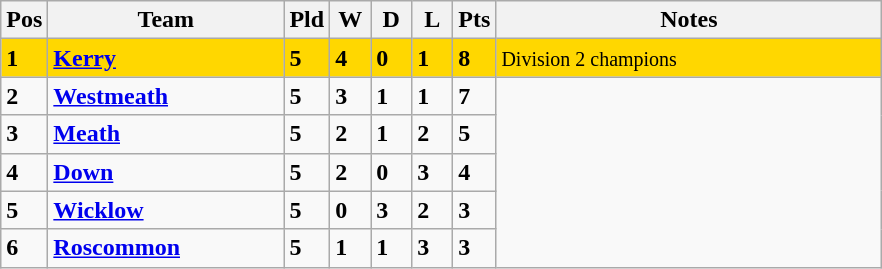<table class="wikitable" style="text-align: centre;">
<tr>
<th width=20>Pos</th>
<th width=150>Team</th>
<th width=20>Pld</th>
<th width=20>W</th>
<th width=20>D</th>
<th width=20>L</th>
<th width=20>Pts</th>
<th width=250>Notes</th>
</tr>
<tr style="background:gold;">
<td><strong>1</strong></td>
<td align=left><strong> <a href='#'>Kerry</a> </strong></td>
<td><strong>5</strong></td>
<td><strong>4</strong></td>
<td><strong>0</strong></td>
<td><strong>1</strong></td>
<td><strong>8</strong></td>
<td><small> Division 2 champions</small></td>
</tr>
<tr>
<td><strong>2</strong></td>
<td align=left><strong> <a href='#'>Westmeath</a> </strong></td>
<td><strong>5</strong></td>
<td><strong>3</strong></td>
<td><strong>1</strong></td>
<td><strong>1</strong></td>
<td><strong>7</strong></td>
</tr>
<tr style>
<td><strong>3</strong></td>
<td align=left><strong> <a href='#'>Meath</a> </strong></td>
<td><strong>5</strong></td>
<td><strong>2</strong></td>
<td><strong>1</strong></td>
<td><strong>2</strong></td>
<td><strong>5</strong></td>
</tr>
<tr style>
<td><strong>4</strong></td>
<td align=left><strong> <a href='#'>Down</a> </strong></td>
<td><strong>5</strong></td>
<td><strong>2</strong></td>
<td><strong>0</strong></td>
<td><strong>3</strong></td>
<td><strong>4</strong></td>
</tr>
<tr style>
<td><strong>5</strong></td>
<td align=left><strong> <a href='#'>Wicklow</a> </strong></td>
<td><strong>5</strong></td>
<td><strong>0</strong></td>
<td><strong>3</strong></td>
<td><strong>2</strong></td>
<td><strong>3</strong></td>
</tr>
<tr style>
<td><strong>6</strong></td>
<td align=left><strong> <a href='#'>Roscommon</a> </strong></td>
<td><strong>5</strong></td>
<td><strong>1</strong></td>
<td><strong>1</strong></td>
<td><strong>3</strong></td>
<td><strong>3</strong></td>
</tr>
</table>
